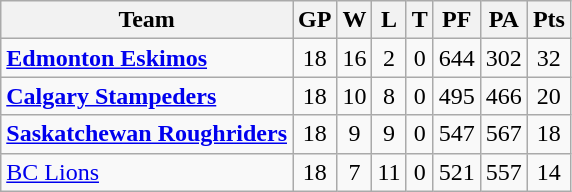<table class="wikitable">
<tr>
<th>Team</th>
<th>GP</th>
<th>W</th>
<th>L</th>
<th>T</th>
<th>PF</th>
<th>PA</th>
<th>Pts</th>
</tr>
<tr align="center">
<td align="left"><strong><a href='#'>Edmonton Eskimos</a></strong></td>
<td>18</td>
<td>16</td>
<td>2</td>
<td>0</td>
<td>644</td>
<td>302</td>
<td>32</td>
</tr>
<tr align="center">
<td align="left"><strong><a href='#'>Calgary Stampeders</a></strong></td>
<td>18</td>
<td>10</td>
<td>8</td>
<td>0</td>
<td>495</td>
<td>466</td>
<td>20</td>
</tr>
<tr align="center">
<td align="left"><strong><a href='#'>Saskatchewan Roughriders</a></strong></td>
<td>18</td>
<td>9</td>
<td>9</td>
<td>0</td>
<td>547</td>
<td>567</td>
<td>18</td>
</tr>
<tr align="center">
<td align="left"><a href='#'>BC Lions</a></td>
<td>18</td>
<td>7</td>
<td>11</td>
<td>0</td>
<td>521</td>
<td>557</td>
<td>14</td>
</tr>
</table>
